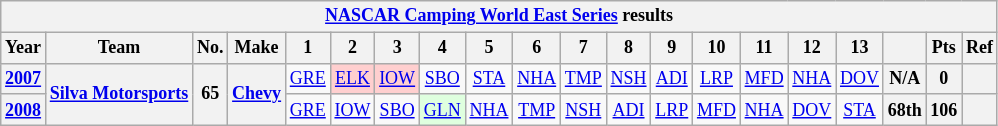<table class="wikitable" style="text-align:center; font-size:75%">
<tr>
<th colspan=36><a href='#'>NASCAR Camping World East Series</a> results</th>
</tr>
<tr>
<th>Year</th>
<th>Team</th>
<th>No.</th>
<th>Make</th>
<th>1</th>
<th>2</th>
<th>3</th>
<th>4</th>
<th>5</th>
<th>6</th>
<th>7</th>
<th>8</th>
<th>9</th>
<th>10</th>
<th>11</th>
<th>12</th>
<th>13</th>
<th></th>
<th>Pts</th>
<th>Ref</th>
</tr>
<tr>
<th><a href='#'>2007</a></th>
<th rowspan=2><a href='#'>Silva Motorsports</a></th>
<th rowspan=2>65</th>
<th rowspan=2><a href='#'>Chevy</a></th>
<td><a href='#'>GRE</a></td>
<td style="background:#FFCFCF;"><a href='#'>ELK</a><br></td>
<td style="background:#FFCFCF;"><a href='#'>IOW</a><br></td>
<td><a href='#'>SBO</a></td>
<td><a href='#'>STA</a></td>
<td><a href='#'>NHA</a></td>
<td><a href='#'>TMP</a></td>
<td><a href='#'>NSH</a></td>
<td><a href='#'>ADI</a></td>
<td><a href='#'>LRP</a></td>
<td><a href='#'>MFD</a></td>
<td><a href='#'>NHA</a></td>
<td><a href='#'>DOV</a></td>
<th>N/A</th>
<th>0</th>
<th></th>
</tr>
<tr>
<th><a href='#'>2008</a></th>
<td><a href='#'>GRE</a></td>
<td><a href='#'>IOW</a></td>
<td><a href='#'>SBO</a></td>
<td style="background:#DFFFDF;"><a href='#'>GLN</a><br></td>
<td><a href='#'>NHA</a></td>
<td><a href='#'>TMP</a></td>
<td><a href='#'>NSH</a></td>
<td><a href='#'>ADI</a></td>
<td><a href='#'>LRP</a></td>
<td><a href='#'>MFD</a></td>
<td><a href='#'>NHA</a></td>
<td><a href='#'>DOV</a></td>
<td><a href='#'>STA</a></td>
<th>68th</th>
<th>106</th>
<th></th>
</tr>
</table>
